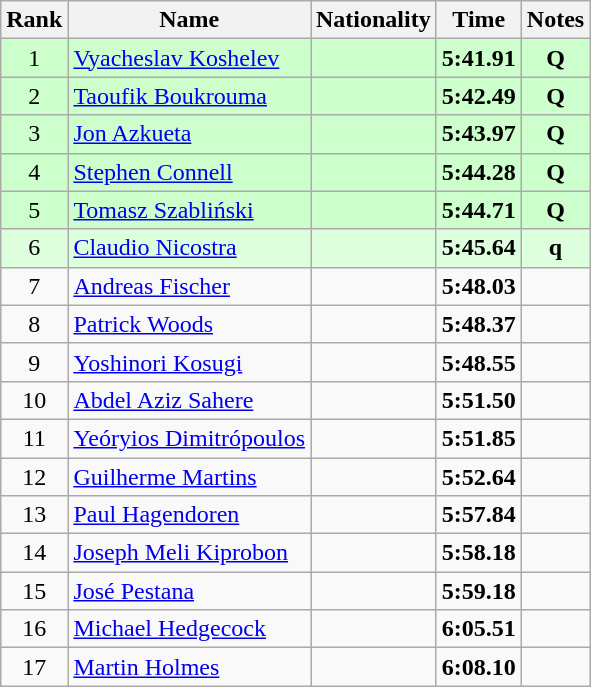<table class="wikitable sortable" style="text-align:center">
<tr>
<th>Rank</th>
<th>Name</th>
<th>Nationality</th>
<th>Time</th>
<th>Notes</th>
</tr>
<tr bgcolor=ccffcc>
<td>1</td>
<td align=left><a href='#'>Vyacheslav Koshelev</a></td>
<td align=left></td>
<td><strong>5:41.91</strong></td>
<td><strong>Q</strong></td>
</tr>
<tr bgcolor=ccffcc>
<td>2</td>
<td align=left><a href='#'>Taoufik Boukrouma</a></td>
<td align=left></td>
<td><strong>5:42.49</strong></td>
<td><strong>Q</strong></td>
</tr>
<tr bgcolor=ccffcc>
<td>3</td>
<td align=left><a href='#'>Jon Azkueta</a></td>
<td align=left></td>
<td><strong>5:43.97</strong></td>
<td><strong>Q</strong></td>
</tr>
<tr bgcolor=ccffcc>
<td>4</td>
<td align=left><a href='#'>Stephen Connell</a></td>
<td align=left></td>
<td><strong>5:44.28</strong></td>
<td><strong>Q</strong></td>
</tr>
<tr bgcolor=ccffcc>
<td>5</td>
<td align=left><a href='#'>Tomasz Szabliński</a></td>
<td align=left></td>
<td><strong>5:44.71</strong></td>
<td><strong>Q</strong></td>
</tr>
<tr bgcolor=ddffdd>
<td>6</td>
<td align=left><a href='#'>Claudio Nicostra</a></td>
<td align=left></td>
<td><strong>5:45.64</strong></td>
<td><strong>q</strong></td>
</tr>
<tr>
<td>7</td>
<td align=left><a href='#'>Andreas Fischer</a></td>
<td align=left></td>
<td><strong>5:48.03</strong></td>
<td></td>
</tr>
<tr>
<td>8</td>
<td align=left><a href='#'>Patrick Woods</a></td>
<td align=left></td>
<td><strong>5:48.37</strong></td>
<td></td>
</tr>
<tr>
<td>9</td>
<td align=left><a href='#'>Yoshinori Kosugi</a></td>
<td align=left></td>
<td><strong>5:48.55</strong></td>
<td></td>
</tr>
<tr>
<td>10</td>
<td align=left><a href='#'>Abdel Aziz Sahere</a></td>
<td align=left></td>
<td><strong>5:51.50</strong></td>
<td></td>
</tr>
<tr>
<td>11</td>
<td align=left><a href='#'>Yeóryios Dimitrópoulos</a></td>
<td align=left></td>
<td><strong>5:51.85</strong></td>
<td></td>
</tr>
<tr>
<td>12</td>
<td align=left><a href='#'>Guilherme Martins</a></td>
<td align=left></td>
<td><strong>5:52.64</strong></td>
<td></td>
</tr>
<tr>
<td>13</td>
<td align=left><a href='#'>Paul Hagendoren</a></td>
<td align=left></td>
<td><strong>5:57.84</strong></td>
<td></td>
</tr>
<tr>
<td>14</td>
<td align=left><a href='#'>Joseph Meli Kiprobon</a></td>
<td align=left></td>
<td><strong>5:58.18</strong></td>
<td></td>
</tr>
<tr>
<td>15</td>
<td align=left><a href='#'>José Pestana</a></td>
<td align=left></td>
<td><strong>5:59.18</strong></td>
<td></td>
</tr>
<tr>
<td>16</td>
<td align=left><a href='#'>Michael Hedgecock</a></td>
<td align=left></td>
<td><strong>6:05.51</strong></td>
<td></td>
</tr>
<tr>
<td>17</td>
<td align=left><a href='#'>Martin Holmes</a></td>
<td align=left></td>
<td><strong>6:08.10</strong></td>
<td></td>
</tr>
</table>
